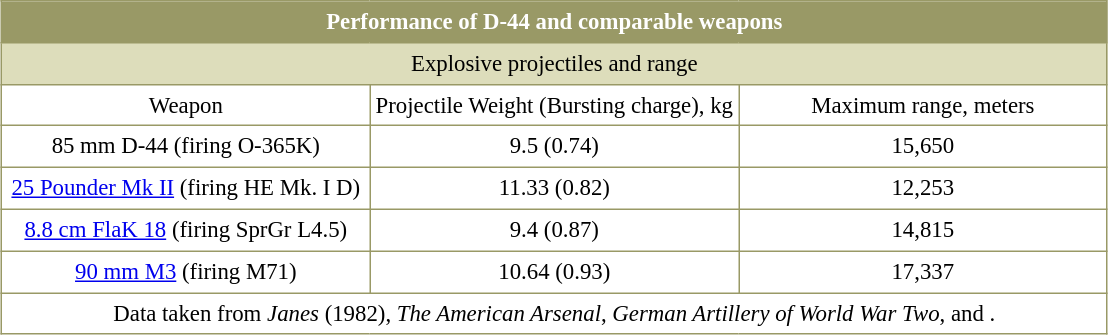<table border=0 cellspacing=0 cellpadding=2 style="margin:0 0 .5em 1em; background:#fff; border-collapse:collapse; border:1px solid #996; line-height:1.5; font-size:95%;">
<tr style="vertical-align:top; text-align:center; border:1px solid #996; background-color:#996; color:#fff">
<td colspan="3"><strong>Performance of D-44 and comparable weapons</strong></td>
</tr>
<tr style="vertical-align:top; text-align:center; border:1px solid #996; background-color:#ddb;">
<td colspan="3">Explosive projectiles and range</td>
</tr>
<tr style="vertical-align:top; text-align:center; border:1px solid #996;">
<td width="33%"  style="border:1px solid #996">Weapon</td>
<td width="33%"  style="border:1px solid #996">Projectile Weight (Bursting charge), kg</td>
<td width="33%"  style="border:1px solid #996">Maximum range, meters</td>
</tr>
<tr style="vertical-align:top; text-align:center;">
<td style="border:1px solid #996">85 mm D-44 (firing O-365K)</td>
<td style="border:1px solid #996">9.5 (0.74)</td>
<td style="border:1px solid #996">15,650</td>
</tr>
<tr style="vertical-align:top; text-align:center;">
<td style="border:1px solid #996"><a href='#'>25 Pounder Mk II</a> (firing HE Mk. I D)</td>
<td style="border:1px solid #996">11.33 (0.82)</td>
<td style="border:1px solid #996">12,253</td>
</tr>
<tr style="vertical-align:top; text-align:center;">
<td style="border:1px solid #996"><a href='#'>8.8 cm FlaK 18</a> (firing SprGr L4.5)</td>
<td style="border:1px solid #996">9.4 (0.87)</td>
<td style="border:1px solid #996">14,815</td>
</tr>
<tr style="vertical-align:top; text-align:center;">
<td style="border:1px solid #996"><a href='#'>90 mm M3</a> (firing M71)</td>
<td style="border:1px solid #996">10.64 (0.93)</td>
<td style="border:1px solid #996">17,337</td>
</tr>
<tr style="vertical-align:top; text-align:center;">
<td colspan="3">Data taken from <em>Janes</em> (1982), <em>The American Arsenal</em>, <em>German Artillery of World War Two</em>, and .</td>
</tr>
</table>
